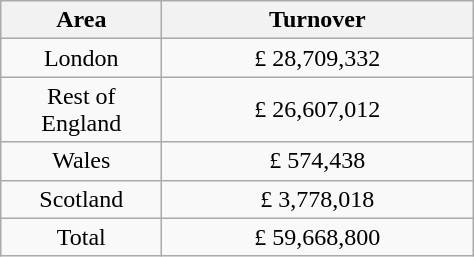<table class="wikitable" style="text-align:center">
<tr>
<th width=100>Area</th>
<th width=200>Turnover</th>
</tr>
<tr>
<td>London</td>
<td>£ 28,709,332</td>
</tr>
<tr>
<td>Rest of England</td>
<td>£ 26,607,012</td>
</tr>
<tr>
<td>Wales</td>
<td>£ 574,438</td>
</tr>
<tr>
<td>Scotland</td>
<td>£ 3,778,018</td>
</tr>
<tr>
<td>Total</td>
<td>£ 59,668,800</td>
</tr>
</table>
